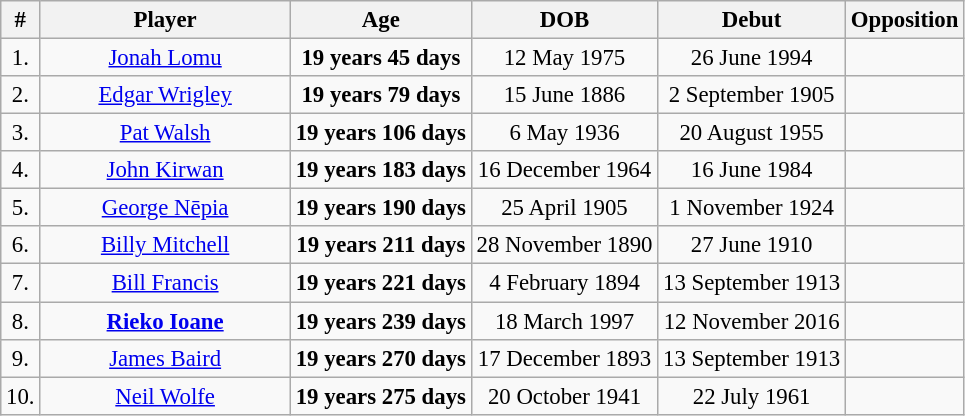<table class="wikitable sortable" style="font-size:95%; text-align:center;">
<tr>
<th>#</th>
<th style="width:160px;">Player</th>
<th>Age</th>
<th>DOB</th>
<th>Debut</th>
<th>Opposition</th>
</tr>
<tr>
<td>1.</td>
<td><a href='#'>Jonah Lomu</a></td>
<td><strong>19 years 45 days</strong></td>
<td>12 May 1975</td>
<td>26 June 1994</td>
<td></td>
</tr>
<tr>
<td>2.</td>
<td><a href='#'>Edgar Wrigley</a></td>
<td><strong>19 years 79 days</strong></td>
<td>15 June 1886</td>
<td>2 September 1905</td>
<td></td>
</tr>
<tr>
<td>3.</td>
<td><a href='#'>Pat Walsh</a></td>
<td><strong>19 years 106 days</strong></td>
<td>6 May 1936</td>
<td>20 August 1955</td>
<td></td>
</tr>
<tr>
<td>4.</td>
<td><a href='#'>John Kirwan</a></td>
<td><strong>19 years 183 days</strong></td>
<td>16 December 1964</td>
<td>16 June 1984</td>
<td></td>
</tr>
<tr>
<td>5.</td>
<td><a href='#'>George Nēpia</a></td>
<td><strong>19 years 190 days</strong></td>
<td>25 April 1905</td>
<td>1 November 1924</td>
<td></td>
</tr>
<tr>
<td>6.</td>
<td><a href='#'>Billy Mitchell</a></td>
<td><strong>19 years 211 days</strong></td>
<td>28 November 1890</td>
<td>27 June 1910</td>
<td></td>
</tr>
<tr>
<td>7.</td>
<td><a href='#'>Bill Francis</a></td>
<td><strong>19 years 221 days</strong></td>
<td>4 February 1894</td>
<td>13 September 1913</td>
<td></td>
</tr>
<tr>
<td>8.</td>
<td><strong><a href='#'>Rieko Ioane</a></strong></td>
<td><strong>19 years 239 days</strong></td>
<td>18 March 1997</td>
<td>12 November 2016</td>
<td></td>
</tr>
<tr>
<td>9.</td>
<td><a href='#'>James Baird</a></td>
<td><strong>19 years 270 days</strong></td>
<td>17 December 1893</td>
<td>13 September 1913</td>
<td></td>
</tr>
<tr>
<td>10.</td>
<td><a href='#'>Neil Wolfe</a></td>
<td><strong>19 years 275 days</strong></td>
<td>20 October 1941</td>
<td>22 July 1961</td>
<td></td>
</tr>
</table>
